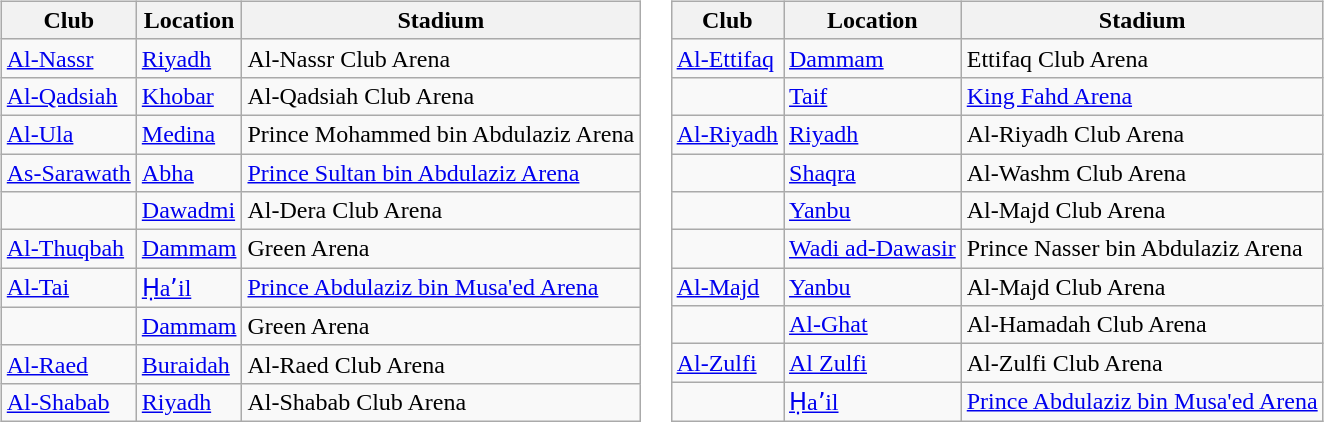<table>
<tr>
<td valign=top><br><table class="wikitable sortable" style="text-align:left">
<tr>
<th>Club</th>
<th>Location</th>
<th>Stadium</th>
</tr>
<tr>
<td><a href='#'>Al-Nassr</a></td>
<td><a href='#'>Riyadh</a></td>
<td>Al-Nassr Club Arena</td>
</tr>
<tr>
<td><a href='#'>Al-Qadsiah</a></td>
<td><a href='#'>Khobar</a></td>
<td>Al-Qadsiah Club Arena</td>
</tr>
<tr>
<td><a href='#'>Al-Ula</a></td>
<td><a href='#'>Medina</a></td>
<td>Prince Mohammed bin Abdulaziz Arena</td>
</tr>
<tr>
<td><a href='#'>As-Sarawath</a></td>
<td><a href='#'>Abha</a></td>
<td><a href='#'>Prince Sultan bin Abdulaziz Arena</a></td>
</tr>
<tr>
<td></td>
<td><a href='#'>Dawadmi</a></td>
<td>Al-Dera Club Arena</td>
</tr>
<tr>
<td><a href='#'>Al-Thuqbah</a></td>
<td><a href='#'>Dammam</a></td>
<td>Green Arena</td>
</tr>
<tr>
<td><a href='#'>Al-Tai</a></td>
<td><a href='#'>Ḥaʼil</a></td>
<td><a href='#'>Prince Abdulaziz bin Musa'ed Arena</a></td>
</tr>
<tr>
<td></td>
<td><a href='#'>Dammam</a></td>
<td>Green Arena</td>
</tr>
<tr>
<td><a href='#'>Al-Raed</a></td>
<td><a href='#'>Buraidah</a></td>
<td>Al-Raed Club Arena</td>
</tr>
<tr>
<td><a href='#'>Al-Shabab</a></td>
<td><a href='#'>Riyadh</a></td>
<td>Al-Shabab Club Arena</td>
</tr>
</table>
</td>
<td valign=top><br><table class="wikitable sortable" style="text-align:left">
<tr>
<th>Club</th>
<th>Location</th>
<th>Stadium</th>
</tr>
<tr>
<td><a href='#'>Al-Ettifaq</a></td>
<td><a href='#'>Dammam</a></td>
<td>Ettifaq Club Arena</td>
</tr>
<tr>
<td></td>
<td><a href='#'>Taif</a></td>
<td><a href='#'>King Fahd Arena</a></td>
</tr>
<tr>
<td><a href='#'>Al-Riyadh</a></td>
<td><a href='#'>Riyadh</a></td>
<td>Al-Riyadh Club Arena</td>
</tr>
<tr>
<td></td>
<td><a href='#'>Shaqra</a></td>
<td>Al-Washm Club Arena</td>
</tr>
<tr>
<td></td>
<td><a href='#'>Yanbu</a></td>
<td>Al-Majd Club Arena</td>
</tr>
<tr>
<td></td>
<td><a href='#'>Wadi ad-Dawasir</a></td>
<td>Prince Nasser bin Abdulaziz Arena</td>
</tr>
<tr>
<td><a href='#'>Al-Majd</a></td>
<td><a href='#'>Yanbu</a></td>
<td>Al-Majd Club Arena</td>
</tr>
<tr>
<td></td>
<td><a href='#'>Al-Ghat</a></td>
<td>Al-Hamadah Club Arena</td>
</tr>
<tr>
<td><a href='#'>Al-Zulfi</a></td>
<td><a href='#'>Al Zulfi</a></td>
<td>Al-Zulfi Club Arena</td>
</tr>
<tr>
<td></td>
<td><a href='#'>Ḥaʼil</a></td>
<td><a href='#'>Prince Abdulaziz bin Musa'ed Arena</a></td>
</tr>
</table>
</td>
</tr>
</table>
